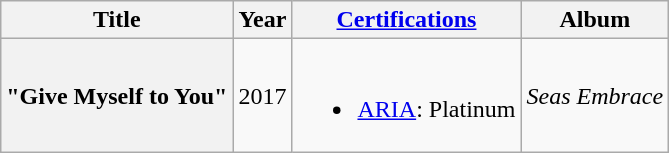<table class="wikitable plainrowheaders" style="text-align:center;">
<tr>
<th scope="col">Title</th>
<th scope="col">Year</th>
<th scope="col"><a href='#'>Certifications</a></th>
<th scope="col">Album</th>
</tr>
<tr>
<th scope="row">"Give Myself to You"</th>
<td>2017</td>
<td><br><ul><li><a href='#'>ARIA</a>: Platinum</li></ul></td>
<td><em>Seas Embrace</em></td>
</tr>
</table>
